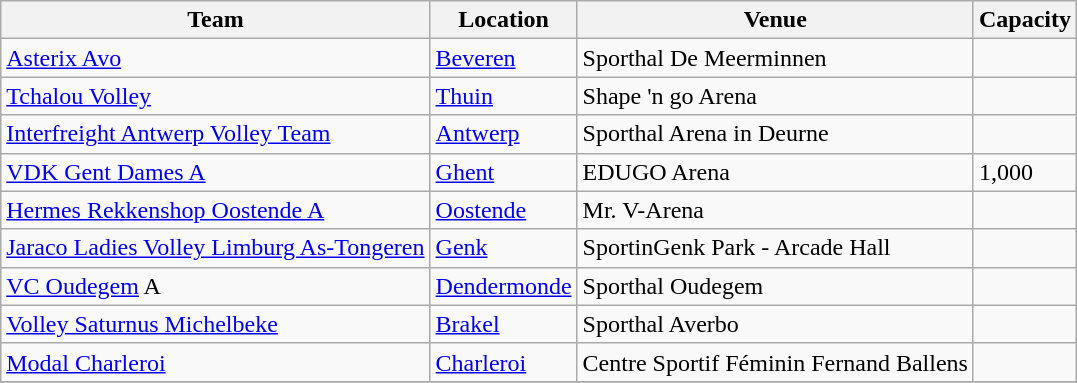<table class="wikitable sortable" style="text-align: left;">
<tr>
<th>Team</th>
<th>Location</th>
<th>Venue</th>
<th>Capacity</th>
</tr>
<tr>
<td><a href='#'>Asterix Avo</a></td>
<td><a href='#'>Beveren</a></td>
<td>Sporthal De Meerminnen</td>
<td></td>
</tr>
<tr>
<td><a href='#'>Tchalou Volley</a></td>
<td><a href='#'>Thuin</a></td>
<td>Shape 'n go Arena</td>
<td></td>
</tr>
<tr>
<td><a href='#'>Interfreight Antwerp Volley Team</a></td>
<td><a href='#'>Antwerp</a></td>
<td>Sporthal Arena in Deurne</td>
<td></td>
</tr>
<tr>
<td><a href='#'>VDK Gent Dames A</a></td>
<td><a href='#'>Ghent</a></td>
<td>EDUGO Arena</td>
<td>1,000</td>
</tr>
<tr>
<td><a href='#'>Hermes Rekkenshop Oostende A</a></td>
<td><a href='#'>Oostende</a></td>
<td>Mr. V-Arena</td>
<td></td>
</tr>
<tr>
<td><a href='#'>Jaraco Ladies Volley Limburg As-Tongeren</a></td>
<td><a href='#'>Genk</a></td>
<td>SportinGenk Park - Arcade Hall</td>
<td></td>
</tr>
<tr>
<td><a href='#'>VC Oudegem</a> A</td>
<td><a href='#'>Dendermonde</a></td>
<td>Sporthal Oudegem</td>
<td></td>
</tr>
<tr>
<td><a href='#'>Volley Saturnus Michelbeke</a></td>
<td><a href='#'>Brakel</a></td>
<td>Sporthal Averbo</td>
<td></td>
</tr>
<tr>
<td><a href='#'>Modal Charleroi</a></td>
<td><a href='#'>Charleroi</a></td>
<td>Centre Sportif Féminin Fernand Ballens</td>
<td></td>
</tr>
<tr>
</tr>
</table>
